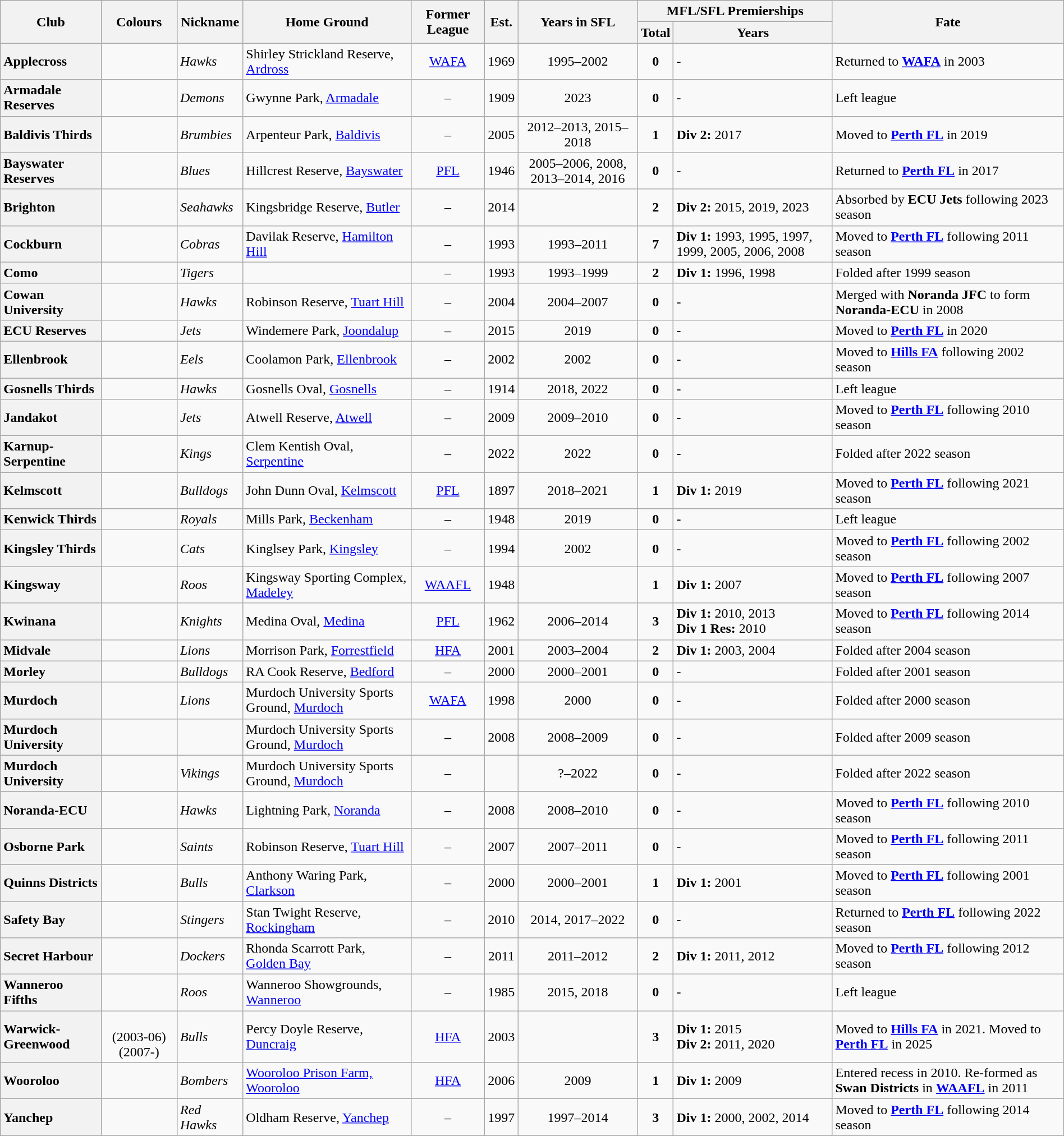<table class="wikitable sortable" style="text-align:center; width:100%">
<tr>
<th rowspan="2">Club</th>
<th rowspan="2">Colours</th>
<th rowspan="2">Nickname</th>
<th rowspan="2">Home Ground</th>
<th rowspan="2">Former League</th>
<th rowspan="2">Est.</th>
<th rowspan="2">Years in SFL</th>
<th colspan="2">MFL/SFL Premierships</th>
<th rowspan="2">Fate</th>
</tr>
<tr>
<th>Total</th>
<th>Years</th>
</tr>
<tr>
<th style="text-align:left">Applecross</th>
<td></td>
<td align="left"><em>Hawks</em></td>
<td align="left">Shirley Strickland Reserve, <a href='#'>Ardross</a></td>
<td><a href='#'>WAFA</a></td>
<td>1969</td>
<td>1995–2002</td>
<td><strong>0</strong></td>
<td align="left">-</td>
<td align="left">Returned to <a href='#'><strong>WAFA</strong></a> in 2003</td>
</tr>
<tr>
<th style="text-align:left">Armadale Reserves</th>
<td></td>
<td align="left"><em>Demons</em></td>
<td align="left">Gwynne Park, <a href='#'>Armadale</a></td>
<td>–</td>
<td>1909</td>
<td>2023</td>
<td><strong>0</strong></td>
<td align="left">-</td>
<td align="left">Left league</td>
</tr>
<tr>
<th style="text-align:left">Baldivis Thirds</th>
<td></td>
<td align="left"><em>Brumbies</em></td>
<td align="left">Arpenteur Park, <a href='#'>Baldivis</a></td>
<td>–</td>
<td>2005</td>
<td>2012–2013, 2015–2018</td>
<td><strong>1</strong></td>
<td align="left"><strong>Div 2:</strong> 2017</td>
<td align="left">Moved to <a href='#'><strong>Perth FL</strong></a> in 2019</td>
</tr>
<tr>
<th style="text-align:left">Bayswater Reserves</th>
<td></td>
<td align="left"><em>Blues</em></td>
<td align="left">Hillcrest Reserve, <a href='#'>Bayswater</a></td>
<td><a href='#'>PFL</a></td>
<td>1946</td>
<td>2005–2006, 2008, 2013–2014, 2016</td>
<td><strong>0</strong></td>
<td align="left">-</td>
<td align="left">Returned to <a href='#'><strong>Perth FL</strong></a> in 2017</td>
</tr>
<tr>
<th style="text-align:left">Brighton</th>
<td></td>
<td align="left"><em>Seahawks</em></td>
<td align="left">Kingsbridge Reserve, <a href='#'>Butler</a></td>
<td>–</td>
<td>2014</td>
<td></td>
<td><strong>2</strong></td>
<td align="left"><strong>Div 2:</strong> 2015, 2019, 2023</td>
<td align="left">Absorbed by <strong>ECU Jets</strong> following 2023 season</td>
</tr>
<tr>
<th style="text-align:left">Cockburn</th>
<td></td>
<td align="left"><em>Cobras</em></td>
<td align="left">Davilak Reserve, <a href='#'>Hamilton Hill</a></td>
<td>–</td>
<td>1993</td>
<td>1993–2011</td>
<td><strong>7</strong></td>
<td align="left"><strong>Div 1:</strong> 1993, 1995, 1997, 1999, 2005, 2006, 2008</td>
<td align="left">Moved to <a href='#'><strong>Perth FL</strong></a> following 2011 season</td>
</tr>
<tr>
<th style="text-align:left">Como</th>
<td></td>
<td align="left"><em>Tigers</em></td>
<td></td>
<td>–</td>
<td>1993</td>
<td>1993–1999</td>
<td><strong>2</strong></td>
<td align="left"><strong>Div 1:</strong> 1996, 1998</td>
<td align="left">Folded after 1999 season</td>
</tr>
<tr>
<th style="text-align:left">Cowan University</th>
<td></td>
<td align="left"><em>Hawks</em></td>
<td align="left">Robinson Reserve, <a href='#'>Tuart Hill</a></td>
<td>–</td>
<td>2004</td>
<td>2004–2007</td>
<td><strong>0</strong></td>
<td align="left">-</td>
<td align="left">Merged with <strong>Noranda JFC</strong> to form <strong>Noranda-ECU</strong> in 2008</td>
</tr>
<tr>
<th style="text-align:left">ECU Reserves</th>
<td></td>
<td align="left"><em>Jets</em></td>
<td align="left">Windemere Park, <a href='#'>Joondalup</a></td>
<td>–</td>
<td>2015</td>
<td>2019</td>
<td><strong>0</strong></td>
<td align="left">-</td>
<td align="left">Moved to <strong><a href='#'>Perth FL</a></strong> in 2020</td>
</tr>
<tr>
<th style="text-align:left">Ellenbrook</th>
<td></td>
<td align="left"><em>Eels</em></td>
<td align="left">Coolamon Park, <a href='#'>Ellenbrook</a></td>
<td>–</td>
<td>2002</td>
<td>2002</td>
<td><strong>0</strong></td>
<td align="left">-</td>
<td align="left">Moved to <strong><a href='#'>Hills FA</a></strong> following 2002 season</td>
</tr>
<tr>
<th style="text-align:left">Gosnells Thirds</th>
<td></td>
<td align="left"><em>Hawks</em></td>
<td align="left">Gosnells Oval, <a href='#'>Gosnells</a></td>
<td>–</td>
<td>1914</td>
<td>2018, 2022</td>
<td><strong>0</strong></td>
<td align="left">-</td>
<td align="left">Left league</td>
</tr>
<tr>
<th style="text-align:left">Jandakot</th>
<td></td>
<td align="left"><em>Jets</em></td>
<td align="left">Atwell Reserve, <a href='#'>Atwell</a></td>
<td>–</td>
<td>2009</td>
<td>2009–2010</td>
<td><strong>0</strong></td>
<td align="left">-</td>
<td align="left">Moved to <a href='#'><strong>Perth FL</strong></a> following 2010 season</td>
</tr>
<tr>
<th style="text-align:left">Karnup-Serpentine</th>
<td></td>
<td align="left"><em>Kings</em></td>
<td align="left">Clem Kentish Oval, <a href='#'>Serpentine</a></td>
<td>–</td>
<td>2022</td>
<td>2022</td>
<td><strong>0</strong></td>
<td align="left">-</td>
<td align="left">Folded after 2022 season</td>
</tr>
<tr>
<th style="text-align:left">Kelmscott</th>
<td></td>
<td align="left"><em>Bulldogs</em></td>
<td align="left">John Dunn Oval, <a href='#'>Kelmscott</a></td>
<td><a href='#'>PFL</a></td>
<td>1897</td>
<td>2018–2021</td>
<td><strong>1</strong></td>
<td align="left"><strong>Div 1:</strong> 2019</td>
<td align="left">Moved to <a href='#'><strong>Perth FL</strong></a> following 2021 season</td>
</tr>
<tr>
<th style="text-align:left">Kenwick Thirds</th>
<td></td>
<td align="left"><em>Royals</em></td>
<td align="left">Mills Park, <a href='#'>Beckenham</a></td>
<td>–</td>
<td>1948</td>
<td>2019</td>
<td><strong>0</strong></td>
<td align="left">-</td>
<td align="left">Left league</td>
</tr>
<tr>
<th style="text-align:left">Kingsley Thirds</th>
<td></td>
<td align="left"><em>Cats</em></td>
<td align="left">Kinglsey Park, <a href='#'>Kingsley</a></td>
<td>–</td>
<td>1994</td>
<td>2002</td>
<td><strong>0</strong></td>
<td align="left">-</td>
<td align="left">Moved to <a href='#'><strong>Perth FL</strong></a> following 2002 season</td>
</tr>
<tr>
<th style="text-align:left">Kingsway</th>
<td></td>
<td align="left"><em>Roos</em></td>
<td align="left">Kingsway Sporting Complex, <a href='#'>Madeley</a></td>
<td><a href='#'>WAAFL</a></td>
<td>1948</td>
<td></td>
<td><strong>1</strong></td>
<td align="left"><strong>Div 1:</strong> 2007</td>
<td align="left">Moved to <a href='#'><strong>Perth FL</strong></a> following 2007 season</td>
</tr>
<tr>
<th style="text-align:left">Kwinana</th>
<td></td>
<td align="left"><em>Knights</em></td>
<td align="left">Medina Oval, <a href='#'>Medina</a></td>
<td><a href='#'>PFL</a></td>
<td>1962</td>
<td>2006–2014</td>
<td><strong>3</strong></td>
<td align="left"><strong>Div 1:</strong> 2010, 2013<br><strong>Div 1 Res:</strong> 2010</td>
<td align="left">Moved to <a href='#'><strong>Perth FL</strong></a> following 2014 season</td>
</tr>
<tr>
<th style="text-align:left">Midvale</th>
<td></td>
<td align="left"><em>Lions</em></td>
<td align="left">Morrison Park, <a href='#'>Forrestfield</a></td>
<td><a href='#'>HFA</a></td>
<td>2001</td>
<td>2003–2004</td>
<td><strong>2</strong></td>
<td align="left"><strong>Div 1:</strong> 2003, 2004</td>
<td align="left">Folded after 2004 season</td>
</tr>
<tr>
<th style="text-align:left">Morley</th>
<td></td>
<td align="left"><em>Bulldogs</em></td>
<td align="left">RA Cook Reserve, <a href='#'>Bedford</a></td>
<td>–</td>
<td>2000</td>
<td>2000–2001</td>
<td><strong>0</strong></td>
<td align="left">-</td>
<td align="left">Folded after 2001 season</td>
</tr>
<tr>
<th style="text-align:left">Murdoch</th>
<td></td>
<td align="left"><em>Lions</em></td>
<td align="left">Murdoch University Sports Ground, <a href='#'>Murdoch</a></td>
<td><a href='#'>WAFA</a></td>
<td>1998</td>
<td>2000</td>
<td><strong>0</strong></td>
<td align="left">-</td>
<td align="left">Folded after 2000 season</td>
</tr>
<tr>
<th style="text-align:left">Murdoch University</th>
<td></td>
<td></td>
<td align="left">Murdoch University Sports Ground, <a href='#'>Murdoch</a></td>
<td>–</td>
<td>2008</td>
<td>2008–2009</td>
<td><strong>0</strong></td>
<td align="left">-</td>
<td align="left">Folded after 2009 season</td>
</tr>
<tr>
<th style="text-align:left">Murdoch University</th>
<td></td>
<td align="left"><em>Vikings</em></td>
<td align="left">Murdoch University Sports Ground, <a href='#'>Murdoch</a></td>
<td>–</td>
<td></td>
<td>?–2022</td>
<td><strong>0</strong></td>
<td align="left">-</td>
<td align="left">Folded after 2022 season</td>
</tr>
<tr>
<th style="text-align:left">Noranda-ECU</th>
<td></td>
<td align="left"><em>Hawks</em></td>
<td align="left">Lightning Park, <a href='#'>Noranda</a></td>
<td>–</td>
<td>2008</td>
<td>2008–2010</td>
<td><strong>0</strong></td>
<td align="left">-</td>
<td align="left">Moved to <a href='#'><strong>Perth FL</strong></a>  following 2010 season</td>
</tr>
<tr>
<th style="text-align:left">Osborne Park</th>
<td></td>
<td align="left"><em>Saints</em></td>
<td align="left">Robinson Reserve, <a href='#'>Tuart Hill</a></td>
<td>–</td>
<td>2007</td>
<td>2007–2011</td>
<td><strong>0</strong></td>
<td align="left">-</td>
<td align="left">Moved to <a href='#'><strong>Perth FL</strong></a>  following 2011 season</td>
</tr>
<tr>
<th style="text-align:left">Quinns Districts</th>
<td></td>
<td align="left"><em>Bulls</em></td>
<td align="left">Anthony Waring Park, <a href='#'>Clarkson</a></td>
<td>–</td>
<td>2000</td>
<td>2000–2001</td>
<td><strong>1</strong></td>
<td align="left"><strong>Div 1:</strong> 2001</td>
<td align="left">Moved to <a href='#'><strong>Perth FL</strong></a>  following 2001 season</td>
</tr>
<tr>
<th style="text-align:left">Safety Bay</th>
<td></td>
<td align="left"><em>Stingers</em></td>
<td align="left">Stan Twight Reserve, <a href='#'>Rockingham</a></td>
<td>–</td>
<td>2010</td>
<td>2014, 2017–2022</td>
<td><strong>0</strong></td>
<td align="left">-</td>
<td align="left">Returned to <a href='#'><strong>Perth FL</strong></a>  following 2022 season</td>
</tr>
<tr>
<th style="text-align:left">Secret Harbour</th>
<td></td>
<td align="left"><em>Dockers</em></td>
<td align="left">Rhonda Scarrott Park, <a href='#'>Golden Bay</a></td>
<td>–</td>
<td>2011</td>
<td>2011–2012</td>
<td><strong>2</strong></td>
<td align="left"><strong>Div 1:</strong> 2011, 2012</td>
<td align="left">Moved to <a href='#'><strong>Perth FL</strong></a> following 2012 season</td>
</tr>
<tr>
<th style="text-align:left">Wanneroo Fifths</th>
<td></td>
<td align="left"><em>Roos</em></td>
<td align="left">Wanneroo Showgrounds, <a href='#'>Wanneroo</a></td>
<td>–</td>
<td>1985</td>
<td>2015, 2018</td>
<td><strong>0</strong></td>
<td align="left">-</td>
<td align="left">Left league</td>
</tr>
<tr>
<th style="text-align:left">Warwick-Greenwood</th>
<td><br>(2003-06)(2007-)</td>
<td align="left"><em>Bulls</em></td>
<td align="left">Percy Doyle Reserve, <a href='#'>Duncraig</a></td>
<td><a href='#'>HFA</a></td>
<td>2003</td>
<td></td>
<td><strong>3</strong></td>
<td align="left"><strong>Div 1:</strong> 2015<br><strong>Div 2:</strong> 2011, 2020</td>
<td align="left">Moved to <strong><a href='#'>Hills FA</a></strong> in 2021. Moved to <strong><a href='#'>Perth FL</a></strong> in 2025</td>
</tr>
<tr>
<th style="text-align:left">Wooroloo</th>
<td></td>
<td align="left"><em>Bombers</em></td>
<td align="left"><a href='#'>Wooroloo Prison Farm, Wooroloo</a></td>
<td><a href='#'>HFA</a></td>
<td>2006</td>
<td>2009</td>
<td><strong>1</strong></td>
<td align="left"><strong>Div 1:</strong> 2009</td>
<td align="left">Entered recess in 2010. Re-formed as <strong>Swan Districts</strong> in <strong><a href='#'>WAAFL</a></strong> in 2011</td>
</tr>
<tr>
<th style="text-align:left">Yanchep</th>
<td></td>
<td align="left"><em>Red Hawks</em></td>
<td align="left">Oldham Reserve, <a href='#'>Yanchep</a></td>
<td>–</td>
<td>1997</td>
<td>1997–2014</td>
<td><strong>3</strong></td>
<td align="left"><strong>Div 1:</strong> 2000, 2002, 2014</td>
<td align="left">Moved to <strong><a href='#'>Perth FL</a></strong> following 2014 season</td>
</tr>
</table>
